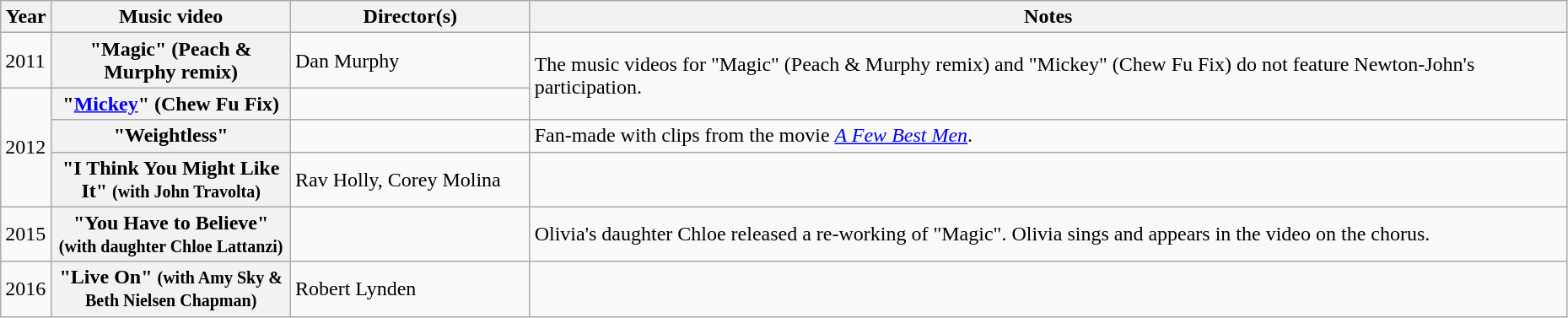<table class="wikitable plainrowheaders" width=98%>
<tr>
<th scope="col" width=3%>Year</th>
<th scope="col" width=15%>Music video</th>
<th scope="col" width=15%>Director(s)</th>
<th scope="col" width=65%>Notes</th>
</tr>
<tr>
<td>2011</td>
<th scope="row">"Magic" (Peach & Murphy remix)</th>
<td>Dan Murphy</td>
<td rowspan="2">The music videos for "Magic" (Peach & Murphy remix) and "Mickey" (Chew Fu Fix) do not feature Newton-John's participation.</td>
</tr>
<tr>
<td rowspan="3">2012</td>
<th scope="row">"<a href='#'>Mickey</a>" (Chew Fu Fix)</th>
<td></td>
</tr>
<tr>
<th scope="row">"Weightless"</th>
<td></td>
<td>Fan-made with clips from the movie <em><a href='#'>A Few Best Men</a></em>.</td>
</tr>
<tr>
<th scope="row">"I Think You Might Like It" <small>(with John Travolta)</small></th>
<td>Rav Holly, Corey Molina</td>
<td></td>
</tr>
<tr>
<td>2015</td>
<th scope="row">"You Have to Believe" <small>(with daughter Chloe Lattanzi)</small></th>
<td></td>
<td>Olivia's daughter Chloe released a re-working of "Magic". Olivia sings and appears in the video on the chorus.</td>
</tr>
<tr>
<td>2016</td>
<th scope="row">"Live On" <small>(with Amy Sky & Beth Nielsen Chapman)</small></th>
<td>Robert Lynden</td>
<td></td>
</tr>
</table>
